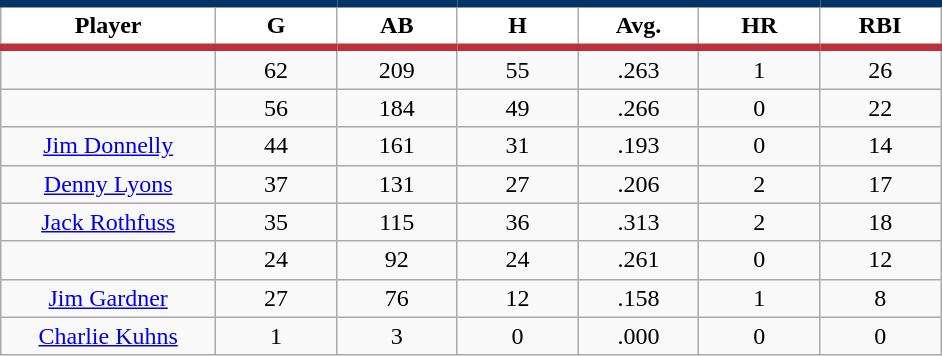<table class="wikitable sortable">
<tr>
<th style="background:#FFFFFF; border-top:#023465 5px solid; border-bottom:#ba313c 5px solid;" width="16%">Player</th>
<th style="background:#FFFFFF; border-top:#023465 5px solid; border-bottom:#ba313c 5px solid;" width="9%">G</th>
<th style="background:#FFFFFF; border-top:#023465 5px solid; border-bottom:#ba313c 5px solid;" width="9%">AB</th>
<th style="background:#FFFFFF; border-top:#023465 5px solid; border-bottom:#ba313c 5px solid;" width="9%">H</th>
<th style="background:#FFFFFF; border-top:#023465 5px solid; border-bottom:#ba313c 5px solid;" width="9%">Avg.</th>
<th style="background:#FFFFFF; border-top:#023465 5px solid; border-bottom:#ba313c 5px solid;" width="9%">HR</th>
<th style="background:#FFFFFF; border-top:#023465 5px solid; border-bottom:#ba313c 5px solid;" width="9%">RBI</th>
</tr>
<tr align="center">
<td></td>
<td>62</td>
<td>209</td>
<td>55</td>
<td>.263</td>
<td>1</td>
<td>26</td>
</tr>
<tr align="center">
<td></td>
<td>56</td>
<td>184</td>
<td>49</td>
<td>.266</td>
<td>0</td>
<td>22</td>
</tr>
<tr align="center">
<td><a href='#'>Jim Donnelly</a></td>
<td>44</td>
<td>161</td>
<td>31</td>
<td>.193</td>
<td>0</td>
<td>14</td>
</tr>
<tr align=center>
<td><a href='#'>Denny Lyons</a></td>
<td>37</td>
<td>131</td>
<td>27</td>
<td>.206</td>
<td>2</td>
<td>17</td>
</tr>
<tr align=center>
<td><a href='#'>Jack Rothfuss</a></td>
<td>35</td>
<td>115</td>
<td>36</td>
<td>.313</td>
<td>2</td>
<td>18</td>
</tr>
<tr align=center>
<td></td>
<td>24</td>
<td>92</td>
<td>24</td>
<td>.261</td>
<td>0</td>
<td>12</td>
</tr>
<tr align="center">
<td><a href='#'>Jim Gardner</a></td>
<td>27</td>
<td>76</td>
<td>12</td>
<td>.158</td>
<td>1</td>
<td>8</td>
</tr>
<tr align=center>
<td><a href='#'>Charlie Kuhns</a></td>
<td>1</td>
<td>3</td>
<td>0</td>
<td>.000</td>
<td>0</td>
<td>0</td>
</tr>
</table>
